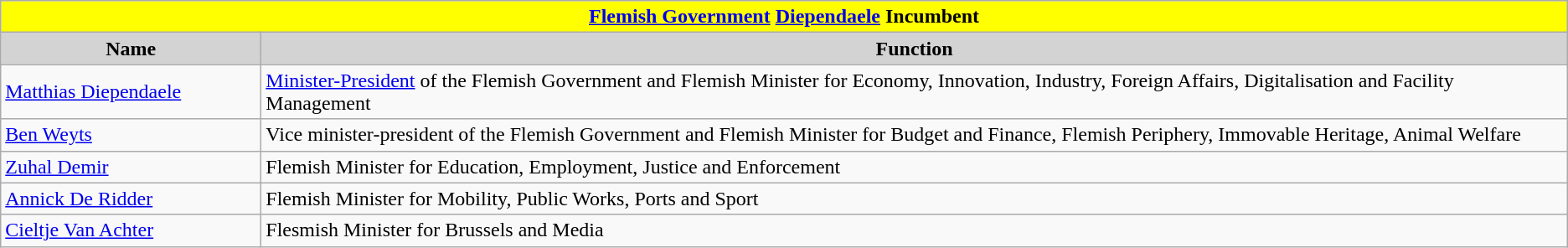<table class="wikitable">
<tr>
<th colspan="2" style="background:yellow;"><a href='#'><span>Flemish Government</span></a> <a href='#'>Diependaele</a> Incumbent</th>
</tr>
<tr>
<th scope="col" style="background:Lightgrey; width:200px;">Name</th>
<th style="background:LightGrey;">Function</th>
</tr>
<tr>
<td><a href='#'>Matthias Diependaele</a></td>
<td><a href='#'>Minister-President</a> of the Flemish Government and Flemish Minister for Economy, Innovation, Industry, Foreign Affairs, Digitalisation and Facility Management</td>
</tr>
<tr>
<td><a href='#'>Ben Weyts</a></td>
<td>Vice minister-president of the Flemish Government and Flemish Minister for Budget and Finance, Flemish Periphery, Immovable Heritage, Animal Welfare</td>
</tr>
<tr>
<td><a href='#'>Zuhal Demir</a></td>
<td>Flemish Minister for Education, Employment, Justice and Enforcement</td>
</tr>
<tr>
<td><a href='#'>Annick De Ridder</a></td>
<td>Flemish Minister for Mobility, Public Works, Ports and Sport</td>
</tr>
<tr>
<td><a href='#'>Cieltje Van Achter</a></td>
<td>Flesmish Minister for Brussels and Media</td>
</tr>
</table>
